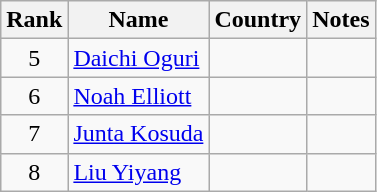<table class="wikitable" style="text-align:center;">
<tr>
<th>Rank</th>
<th>Name</th>
<th>Country</th>
<th>Notes</th>
</tr>
<tr>
<td>5</td>
<td align=left><a href='#'>Daichi Oguri</a></td>
<td align=left></td>
<td></td>
</tr>
<tr>
<td>6</td>
<td align=left><a href='#'>Noah Elliott</a></td>
<td align=left></td>
<td></td>
</tr>
<tr>
<td>7</td>
<td align=left><a href='#'>Junta Kosuda</a></td>
<td align=left></td>
<td></td>
</tr>
<tr>
<td>8</td>
<td align=left><a href='#'>Liu Yiyang</a></td>
<td align=left></td>
<td></td>
</tr>
</table>
